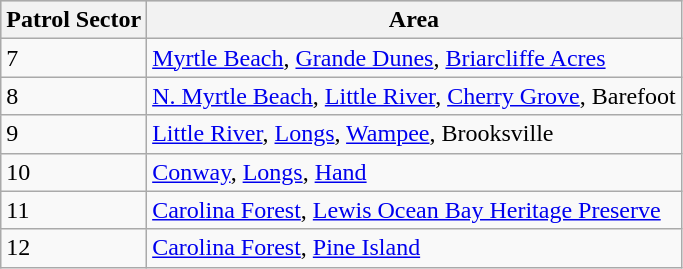<table class=wikitable>
<tr style="background:#ccc;">
<th><strong> Patrol Sector</strong></th>
<th><strong>Area</strong></th>
</tr>
<tr>
<td>7</td>
<td><a href='#'>Myrtle Beach</a>, <a href='#'>Grande Dunes</a>, <a href='#'>Briarcliffe Acres</a></td>
</tr>
<tr>
<td>8</td>
<td><a href='#'>N. Myrtle Beach</a>, <a href='#'>Little River</a>, <a href='#'>Cherry Grove</a>, Barefoot</td>
</tr>
<tr>
<td>9</td>
<td><a href='#'>Little River</a>, <a href='#'>Longs</a>, <a href='#'>Wampee</a>, Brooksville</td>
</tr>
<tr>
<td>10</td>
<td><a href='#'>Conway</a>, <a href='#'>Longs</a>, <a href='#'>Hand</a></td>
</tr>
<tr>
<td>11</td>
<td><a href='#'>Carolina Forest</a>, <a href='#'>Lewis Ocean Bay Heritage Preserve</a></td>
</tr>
<tr>
<td>12</td>
<td><a href='#'>Carolina Forest</a>, <a href='#'>Pine Island</a></td>
</tr>
</table>
